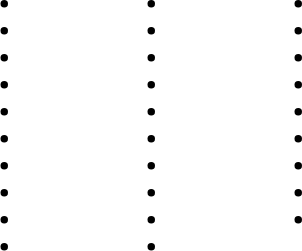<table>
<tr>
<td><br><ul><li></li><li></li><li></li><li></li><li></li><li></li><li></li><li></li><li></li><li></li></ul></td>
<td width=50></td>
<td valign=top><br><ul><li></li><li></li><li></li><li></li><li></li><li></li><li></li><li></li><li></li><li></li></ul></td>
<td width=50></td>
<td valign=top><br><ul><li></li><li></li><li></li><li></li><li></li><li></li><li></li><li></li><li></li></ul></td>
</tr>
</table>
